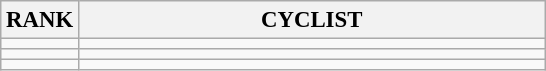<table class="wikitable" style="font-size:95%;">
<tr>
<th>RANK</th>
<th align="left" style="width: 20em">CYCLIST</th>
</tr>
<tr>
<td align="center"></td>
<td></td>
</tr>
<tr>
<td align="center"></td>
<td></td>
</tr>
<tr>
<td align="center"></td>
<td></td>
</tr>
</table>
